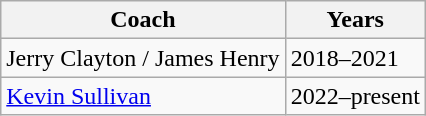<table class="wikitable">
<tr>
<th>Coach</th>
<th>Years</th>
</tr>
<tr>
<td>Jerry Clayton / James Henry</td>
<td>2018–2021</td>
</tr>
<tr>
<td><a href='#'>Kevin Sullivan</a></td>
<td>2022–present</td>
</tr>
</table>
